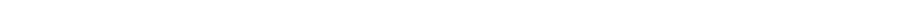<table style="width:66%; text-align:center;">
<tr style="color:white;">
<td style="background:"><strong>12</strong></td>
<td style="background:"><strong>34</strong></td>
<td style="background:"><strong>4</strong></td>
<td style="background:"><strong>43</strong></td>
</tr>
</table>
